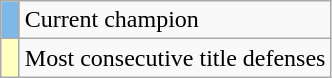<table class="wikitable">
<tr>
<td style="background:#7CB9E8;" width=5px></td>
<td>Current champion</td>
</tr>
<tr>
<td style="background:#ffffbf;" width=5px></td>
<td>Most consecutive title defenses</td>
</tr>
</table>
